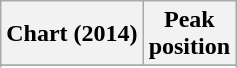<table class="wikitable sortable plainrowheaders" style="text-align:center">
<tr>
<th>Chart (2014)</th>
<th>Peak<br>position</th>
</tr>
<tr>
</tr>
<tr>
</tr>
<tr>
</tr>
<tr>
</tr>
</table>
